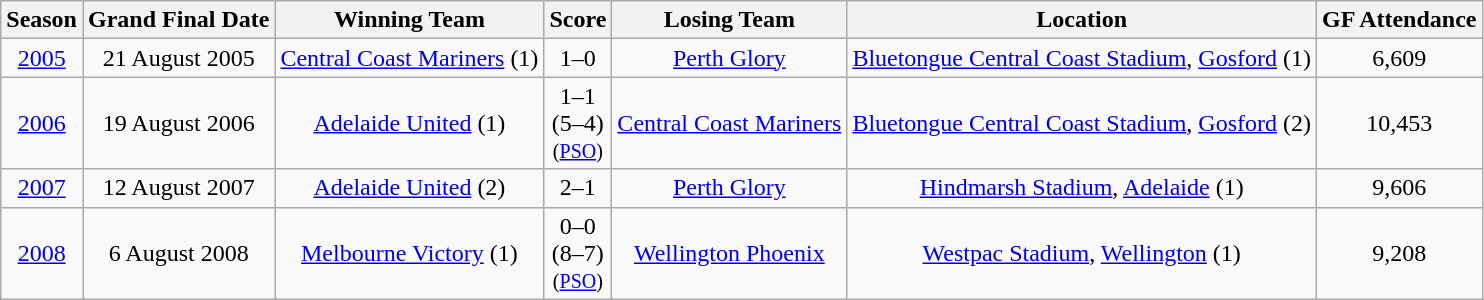<table class="wikitable" style="text-align: center;">
<tr>
<th>Season</th>
<th>Grand Final Date</th>
<th>Winning Team</th>
<th>Score</th>
<th>Losing Team</th>
<th>Location</th>
<th>GF Attendance</th>
</tr>
<tr>
<td><a href='#'>2005</a></td>
<td>21 August 2005</td>
<td><a href='#'>Central Coast Mariners</a> (1)</td>
<td>1–0</td>
<td><a href='#'>Perth Glory</a></td>
<td><a href='#'>Bluetongue Central Coast Stadium</a>, <a href='#'>Gosford</a> (1)</td>
<td>6,609</td>
</tr>
<tr>
<td><a href='#'>2006</a></td>
<td>19 August 2006</td>
<td><a href='#'>Adelaide United</a> (1)</td>
<td>1–1<br>(5–4)<br><small>(<a href='#'>PSO</a>)</small></td>
<td><a href='#'>Central Coast Mariners</a></td>
<td><a href='#'>Bluetongue Central Coast Stadium</a>, <a href='#'>Gosford</a> (2)</td>
<td>10,453</td>
</tr>
<tr>
<td><a href='#'>2007</a></td>
<td>12 August 2007</td>
<td><a href='#'>Adelaide United</a> (2)</td>
<td>2–1</td>
<td><a href='#'>Perth Glory</a></td>
<td><a href='#'>Hindmarsh Stadium</a>, <a href='#'>Adelaide</a> (1)</td>
<td>9,606</td>
</tr>
<tr>
<td><a href='#'>2008</a></td>
<td>6 August 2008</td>
<td><a href='#'>Melbourne Victory</a> (1)</td>
<td>0–0<br>(8–7)<br><small>(<a href='#'>PSO</a>)</small></td>
<td><a href='#'>Wellington Phoenix</a></td>
<td><a href='#'>Westpac Stadium</a>, <a href='#'>Wellington</a> (1)</td>
<td>9,208</td>
</tr>
</table>
